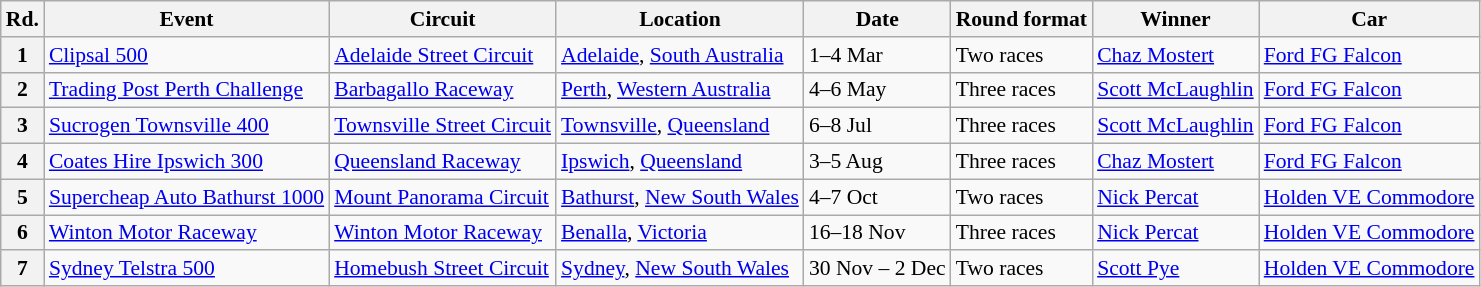<table class="wikitable" style="font-size: 90%">
<tr>
<th>Rd.</th>
<th>Event</th>
<th>Circuit</th>
<th>Location</th>
<th>Date</th>
<th>Round format</th>
<th>Winner</th>
<th>Car</th>
</tr>
<tr>
<th>1</th>
<td> <a href='#'>Clipsal 500</a></td>
<td><a href='#'>Adelaide Street Circuit</a></td>
<td><a href='#'>Adelaide</a>, <a href='#'>South Australia</a></td>
<td>1–4 Mar</td>
<td>Two races</td>
<td> <a href='#'>Chaz Mostert</a></td>
<td><a href='#'>Ford FG Falcon</a></td>
</tr>
<tr>
<th>2</th>
<td> <a href='#'>Trading Post Perth Challenge</a></td>
<td><a href='#'>Barbagallo Raceway</a></td>
<td><a href='#'>Perth</a>, <a href='#'>Western Australia</a></td>
<td>4–6 May</td>
<td>Three races</td>
<td> <a href='#'>Scott McLaughlin</a></td>
<td><a href='#'>Ford FG Falcon</a></td>
</tr>
<tr>
<th>3</th>
<td> <a href='#'>Sucrogen Townsville 400</a></td>
<td><a href='#'>Townsville Street Circuit</a></td>
<td><a href='#'>Townsville</a>, <a href='#'>Queensland</a></td>
<td>6–8 Jul</td>
<td>Three races</td>
<td> <a href='#'>Scott McLaughlin</a></td>
<td><a href='#'>Ford FG Falcon</a></td>
</tr>
<tr>
<th>4</th>
<td> <a href='#'>Coates Hire Ipswich 300</a></td>
<td><a href='#'>Queensland Raceway</a></td>
<td><a href='#'>Ipswich</a>, <a href='#'>Queensland</a></td>
<td>3–5 Aug</td>
<td>Three races</td>
<td> <a href='#'>Chaz Mostert</a></td>
<td><a href='#'>Ford FG Falcon</a></td>
</tr>
<tr>
<th>5</th>
<td> <a href='#'>Supercheap Auto Bathurst 1000</a></td>
<td><a href='#'>Mount Panorama Circuit</a></td>
<td><a href='#'>Bathurst</a>, <a href='#'>New South Wales</a></td>
<td>4–7 Oct</td>
<td>Two races</td>
<td> <a href='#'>Nick Percat</a></td>
<td><a href='#'>Holden VE Commodore</a></td>
</tr>
<tr>
<th>6</th>
<td> <a href='#'>Winton Motor Raceway</a></td>
<td><a href='#'>Winton Motor Raceway</a></td>
<td><a href='#'>Benalla</a>, <a href='#'>Victoria</a></td>
<td>16–18 Nov</td>
<td>Three races</td>
<td> <a href='#'>Nick Percat</a></td>
<td><a href='#'>Holden VE Commodore</a></td>
</tr>
<tr>
<th>7</th>
<td> <a href='#'>Sydney Telstra 500</a></td>
<td><a href='#'>Homebush Street Circuit</a></td>
<td><a href='#'>Sydney</a>, <a href='#'>New South Wales</a></td>
<td>30 Nov – 2 Dec</td>
<td>Two races</td>
<td> <a href='#'>Scott Pye</a></td>
<td><a href='#'>Holden VE Commodore</a></td>
</tr>
</table>
